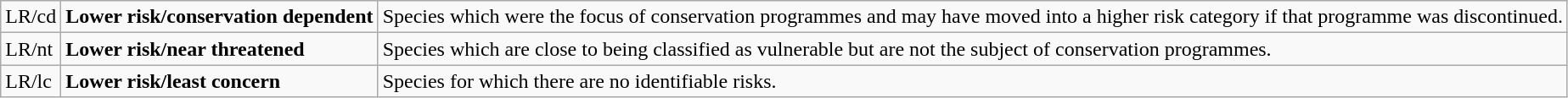<table class="wikitable" style="text-align:left">
<tr>
<td>LR/cd</td>
<td><strong>Lower risk/conservation dependent</strong></td>
<td>Species which were the focus of conservation programmes and may have moved into a higher risk category if that programme was discontinued.</td>
</tr>
<tr>
<td>LR/nt</td>
<td><strong>Lower risk/near threatened</strong></td>
<td>Species which are close to being classified as vulnerable but are not the subject of conservation programmes.</td>
</tr>
<tr>
<td>LR/lc</td>
<td><strong>Lower risk/least concern</strong></td>
<td>Species for which there are no identifiable risks.</td>
</tr>
</table>
